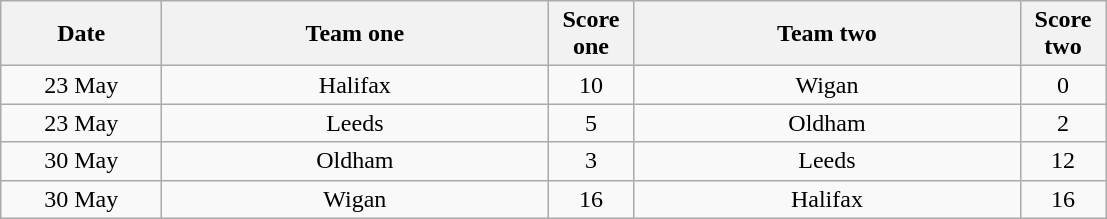<table class="wikitable" style="text-align: center">
<tr>
<th width=100>Date</th>
<th width=250>Team one</th>
<th width=50>Score one</th>
<th width=250>Team two</th>
<th width=50>Score two</th>
</tr>
<tr>
<td>23 May</td>
<td>Halifax</td>
<td>10</td>
<td>Wigan</td>
<td>0</td>
</tr>
<tr>
<td>23 May</td>
<td>Leeds</td>
<td>5</td>
<td>Oldham</td>
<td>2</td>
</tr>
<tr>
<td>30 May</td>
<td>Oldham</td>
<td>3</td>
<td>Leeds</td>
<td>12</td>
</tr>
<tr>
<td>30 May</td>
<td>Wigan</td>
<td>16</td>
<td>Halifax</td>
<td>16</td>
</tr>
</table>
